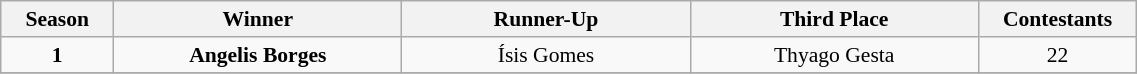<table class="wikitable" style="font-size:90%; width:60%; text-align:center">
<tr>
<th width=05%>Season</th>
<th width=15%>Winner</th>
<th width=15%>Runner-Up</th>
<th width=15%>Third Place</th>
<th width=05%>Contestants</th>
</tr>
<tr>
<td><strong>1</strong></td>
<td><strong>Angelis Borges</strong></td>
<td>Ísis Gomes</td>
<td>Thyago Gesta</td>
<td>22 </td>
</tr>
<tr>
</tr>
</table>
